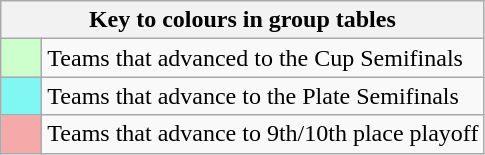<table class="wikitable" style="text-align: center;">
<tr>
<th colspan=2>Key to colours in group tables</th>
</tr>
<tr>
<td style="background:#ccffcc; width:20px;"></td>
<td align=left>Teams that advanced to the Cup Semifinals</td>
</tr>
<tr>
<td style="background:#81F7F3; width:20px;"></td>
<td align=left>Teams that advance to the Plate Semifinals</td>
</tr>
<tr>
<td style="background:#F5A9A9; width:20px;"></td>
<td align=left>Teams that advance to 9th/10th place playoff</td>
</tr>
</table>
